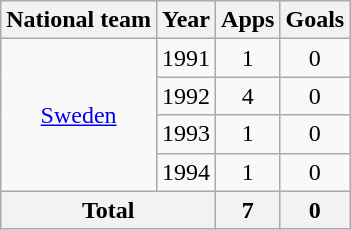<table class="wikitable" style="text-align:center">
<tr>
<th>National team</th>
<th>Year</th>
<th>Apps</th>
<th>Goals</th>
</tr>
<tr>
<td rowspan="4"><a href='#'>Sweden</a></td>
<td>1991</td>
<td>1</td>
<td>0</td>
</tr>
<tr>
<td>1992</td>
<td>4</td>
<td>0</td>
</tr>
<tr>
<td>1993</td>
<td>1</td>
<td>0</td>
</tr>
<tr>
<td>1994</td>
<td>1</td>
<td>0</td>
</tr>
<tr>
<th colspan="2">Total</th>
<th>7</th>
<th>0</th>
</tr>
</table>
